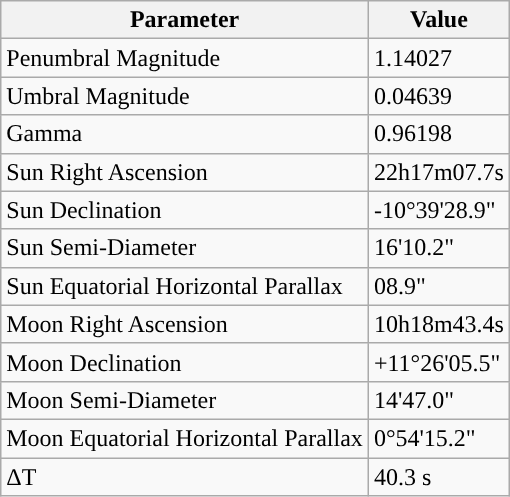<table class="wikitable">
<tr>
<th>Parameter</th>
<th>Value</th>
</tr>
<tr>
<td>Penumbral Magnitude</td>
<td>1.14027</td>
</tr>
<tr>
<td>Umbral Magnitude</td>
<td>0.04639</td>
</tr>
<tr>
<td>Gamma</td>
<td>0.96198</td>
</tr>
<tr>
<td>Sun Right Ascension</td>
<td>22h17m07.7s</td>
</tr>
<tr>
<td>Sun Declination</td>
<td>-10°39'28.9"</td>
</tr>
<tr>
<td>Sun Semi-Diameter</td>
<td>16'10.2"</td>
</tr>
<tr>
<td>Sun Equatorial Horizontal Parallax</td>
<td>08.9"</td>
</tr>
<tr>
<td>Moon Right Ascension</td>
<td>10h18m43.4s</td>
</tr>
<tr>
<td>Moon Declination</td>
<td>+11°26'05.5"</td>
</tr>
<tr>
<td>Moon Semi-Diameter</td>
<td>14'47.0"</td>
</tr>
<tr>
<td>Moon Equatorial Horizontal Parallax</td>
<td>0°54'15.2"</td>
</tr>
<tr>
<td>ΔT</td>
<td>40.3 s</td>
</tr>
</table>
